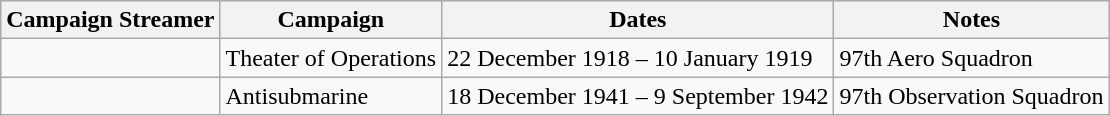<table class="wikitable">
<tr>
<th>Campaign Streamer</th>
<th>Campaign</th>
<th>Dates</th>
<th>Notes</th>
</tr>
<tr>
<td></td>
<td>Theater of Operations</td>
<td>22 December 1918 – 10 January 1919</td>
<td>97th Aero Squadron</td>
</tr>
<tr>
<td></td>
<td>Antisubmarine</td>
<td>18 December 1941 – 9 September 1942</td>
<td>97th Observation Squadron</td>
</tr>
</table>
